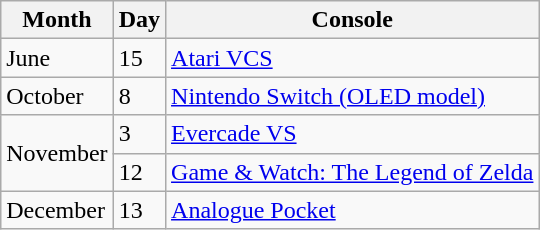<table class="wikitable">
<tr>
<th>Month</th>
<th>Day</th>
<th>Console</th>
</tr>
<tr>
<td>June</td>
<td>15</td>
<td><a href='#'>Atari VCS</a></td>
</tr>
<tr>
<td rowspan="1">October</td>
<td>8</td>
<td><a href='#'>Nintendo Switch (OLED model)</a></td>
</tr>
<tr>
<td rowspan="2">November</td>
<td>3</td>
<td><a href='#'>Evercade VS</a></td>
</tr>
<tr>
<td>12</td>
<td><a href='#'>Game & Watch: The Legend of Zelda</a></td>
</tr>
<tr>
<td>December</td>
<td>13</td>
<td><a href='#'>Analogue Pocket</a></td>
</tr>
</table>
